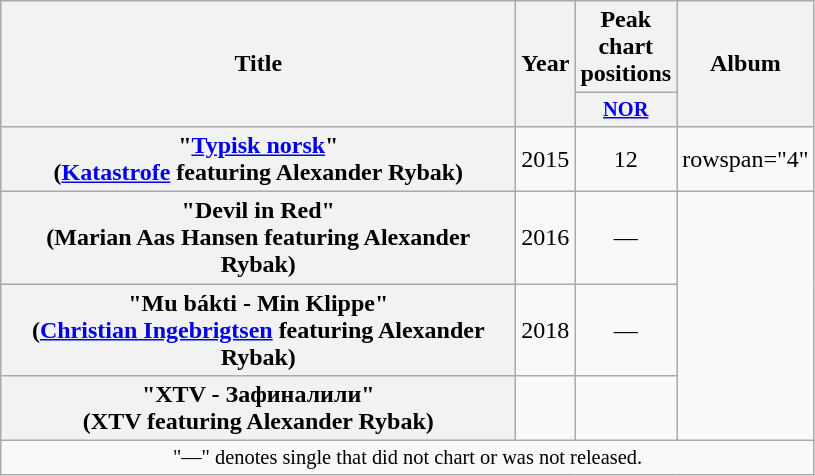<table class="wikitable plainrowheaders" style="text-align:center;">
<tr>
<th scope="col" rowspan="2" style="width:21em;">Title</th>
<th scope="col" rowspan="2" style="width:1em;">Year</th>
<th scope="col" colspan="1">Peak chart positions</th>
<th scope="col" rowspan="2">Album</th>
</tr>
<tr>
<th scope="col" style="width:3em;font-size:85%;"><a href='#'>NOR</a><br></th>
</tr>
<tr>
<th scope="row">"<a href='#'>Typisk norsk</a>"<br><span>(<a href='#'>Katastrofe</a> featuring Alexander Rybak)</span></th>
<td>2015</td>
<td>12</td>
<td>rowspan="4" </td>
</tr>
<tr>
<th scope="row">"Devil in Red"<br><span>(Marian Aas Hansen featuring Alexander Rybak)</span></th>
<td>2016</td>
<td>—</td>
</tr>
<tr>
<th scope="row">"Mu bákti - Min Klippe"<br><span>(<a href='#'>Christian Ingebrigtsen</a> featuring Alexander Rybak)</span></th>
<td>2018</td>
<td>—</td>
</tr>
<tr>
<th scope="row">"XTV - Зафиналили" <br><span>(XTV featuring Alexander Rybak)</span></th>
<td></td>
<td></td>
</tr>
<tr>
<td colspan="14" style="font-size:85%">"—" denotes single that did not chart or was not released.</td>
</tr>
</table>
